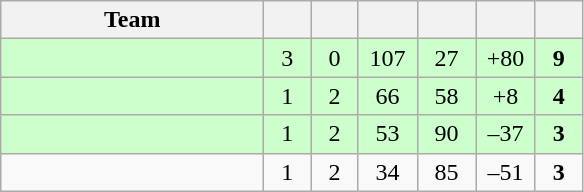<table class="wikitable" style="text-align:center;">
<tr>
<th style="width:10.5em;">Team</th>
<th style="width:1.5em;"></th>
<th style="width:1.5em;"></th>
<th style="width:2.0em;"></th>
<th style="width:2.0em;"></th>
<th style="width:2.0em;"></th>
<th style="width:1.5em;"></th>
</tr>
<tr bgcolor=#cfc>
<td align="left"></td>
<td>3</td>
<td>0</td>
<td>107</td>
<td>27</td>
<td>+80</td>
<td><strong>9</strong></td>
</tr>
<tr bgcolor=#cfc>
<td align="left"></td>
<td>1</td>
<td>2</td>
<td>66</td>
<td>58</td>
<td>+8</td>
<td><strong>4</strong></td>
</tr>
<tr bgcolor=#cfc>
<td align="left"></td>
<td>1</td>
<td>2</td>
<td>53</td>
<td>90</td>
<td>–37</td>
<td><strong>3</strong></td>
</tr>
<tr>
<td align="left"></td>
<td>1</td>
<td>2</td>
<td>34</td>
<td>85</td>
<td>–51</td>
<td><strong>3</strong></td>
</tr>
</table>
